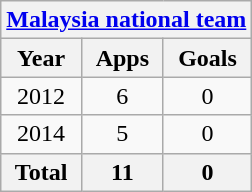<table class="wikitable" style="text-align:center">
<tr>
<th colspan=3><a href='#'>Malaysia national team</a></th>
</tr>
<tr>
<th>Year</th>
<th>Apps</th>
<th>Goals</th>
</tr>
<tr>
<td>2012</td>
<td>6</td>
<td>0</td>
</tr>
<tr>
<td>2014</td>
<td>5</td>
<td>0</td>
</tr>
<tr>
<th>Total</th>
<th>11</th>
<th>0</th>
</tr>
</table>
